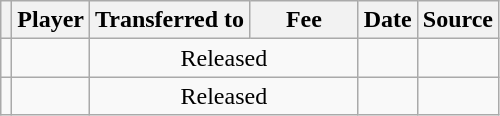<table class="wikitable plainrowheaders sortable">
<tr>
<th></th>
<th scope="col">Player</th>
<th>Transferred to</th>
<th style="width: 65px;">Fee</th>
<th scope="col">Date</th>
<th scope="col">Source</th>
</tr>
<tr>
<td align="center"></td>
<td></td>
<td colspan="2" style="text-align: center;">Released</td>
<td></td>
<td></td>
</tr>
<tr>
<td align="center"></td>
<td></td>
<td colspan="2" style="text-align: center;">Released</td>
<td></td>
<td></td>
</tr>
</table>
